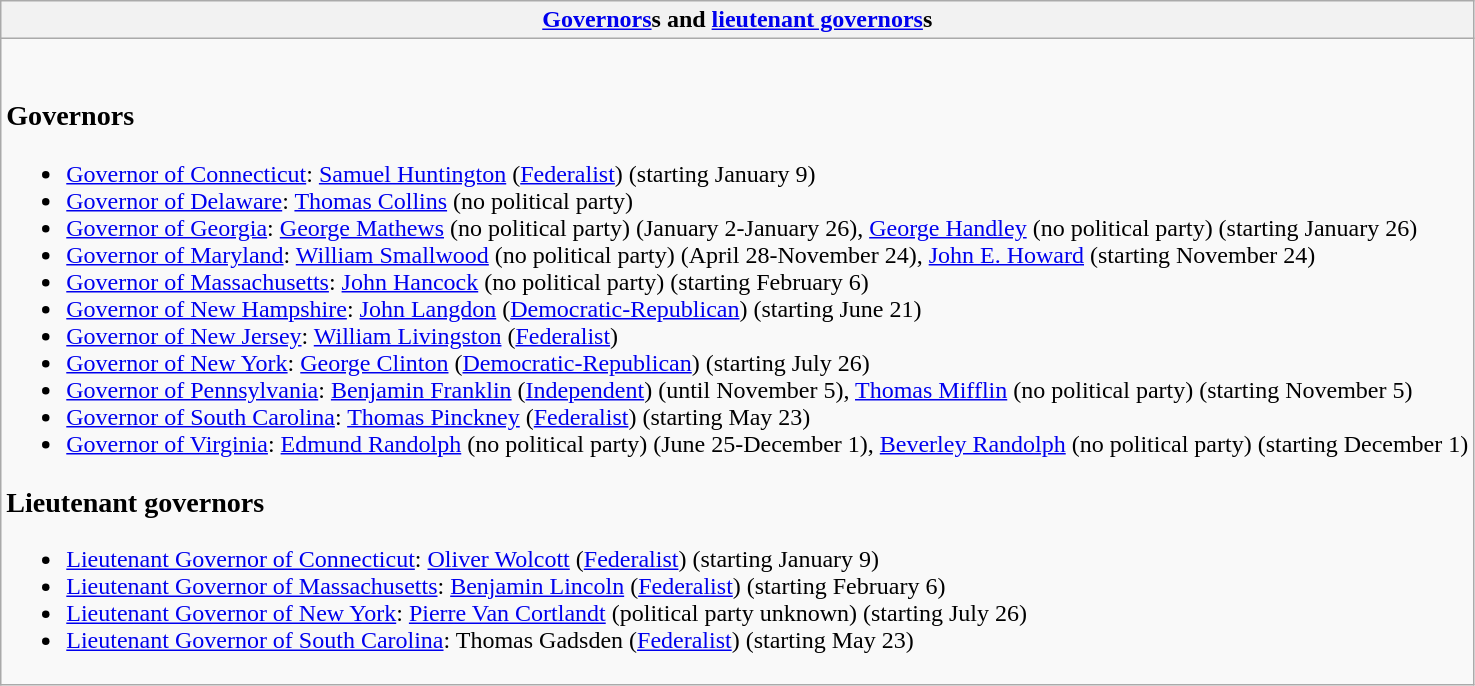<table class="wikitable collapsible collapsed">
<tr>
<th><a href='#'>Governors</a>s and <a href='#'>lieutenant governors</a>s</th>
</tr>
<tr>
<td><br><h3>Governors</h3><ul><li><a href='#'>Governor of Connecticut</a>: <a href='#'>Samuel Huntington</a> (<a href='#'>Federalist</a>) (starting January 9)</li><li><a href='#'>Governor of Delaware</a>: <a href='#'>Thomas Collins</a> (no political party)</li><li><a href='#'>Governor of Georgia</a>: <a href='#'>George Mathews</a> (no political party) (January 2-January 26), <a href='#'>George Handley</a> (no political party) (starting January 26)</li><li><a href='#'>Governor of Maryland</a>: <a href='#'>William Smallwood</a> (no political party) (April 28-November 24), <a href='#'>John E. Howard</a> (starting November 24)</li><li><a href='#'>Governor of Massachusetts</a>: <a href='#'>John Hancock</a> (no political party) (starting February 6)</li><li><a href='#'>Governor of New Hampshire</a>: <a href='#'>John Langdon</a> (<a href='#'>Democratic-Republican</a>) (starting June 21)</li><li><a href='#'>Governor of New Jersey</a>: <a href='#'>William Livingston</a> (<a href='#'>Federalist</a>)</li><li><a href='#'>Governor of New York</a>: <a href='#'>George Clinton</a> (<a href='#'>Democratic-Republican</a>) (starting July 26)</li><li><a href='#'>Governor of Pennsylvania</a>: <a href='#'>Benjamin Franklin</a> (<a href='#'>Independent</a>) (until November 5), <a href='#'>Thomas Mifflin</a> (no political party) (starting November 5)</li><li><a href='#'>Governor of South Carolina</a>: <a href='#'>Thomas Pinckney</a> (<a href='#'>Federalist</a>) (starting May 23)</li><li><a href='#'>Governor of Virginia</a>: <a href='#'>Edmund Randolph</a> (no political party) (June 25-December 1), <a href='#'>Beverley Randolph</a> (no political party) (starting December 1)</li></ul><h3>Lieutenant governors</h3><ul><li><a href='#'>Lieutenant Governor of Connecticut</a>: <a href='#'>Oliver Wolcott</a> (<a href='#'>Federalist</a>) (starting January 9)</li><li><a href='#'>Lieutenant Governor of Massachusetts</a>: <a href='#'>Benjamin Lincoln</a> (<a href='#'>Federalist</a>) (starting February 6)</li><li><a href='#'>Lieutenant Governor of New York</a>: <a href='#'>Pierre Van Cortlandt</a> (political party unknown) (starting July 26)</li><li><a href='#'>Lieutenant Governor of South Carolina</a>: Thomas Gadsden (<a href='#'>Federalist</a>) (starting May 23)</li></ul></td>
</tr>
</table>
